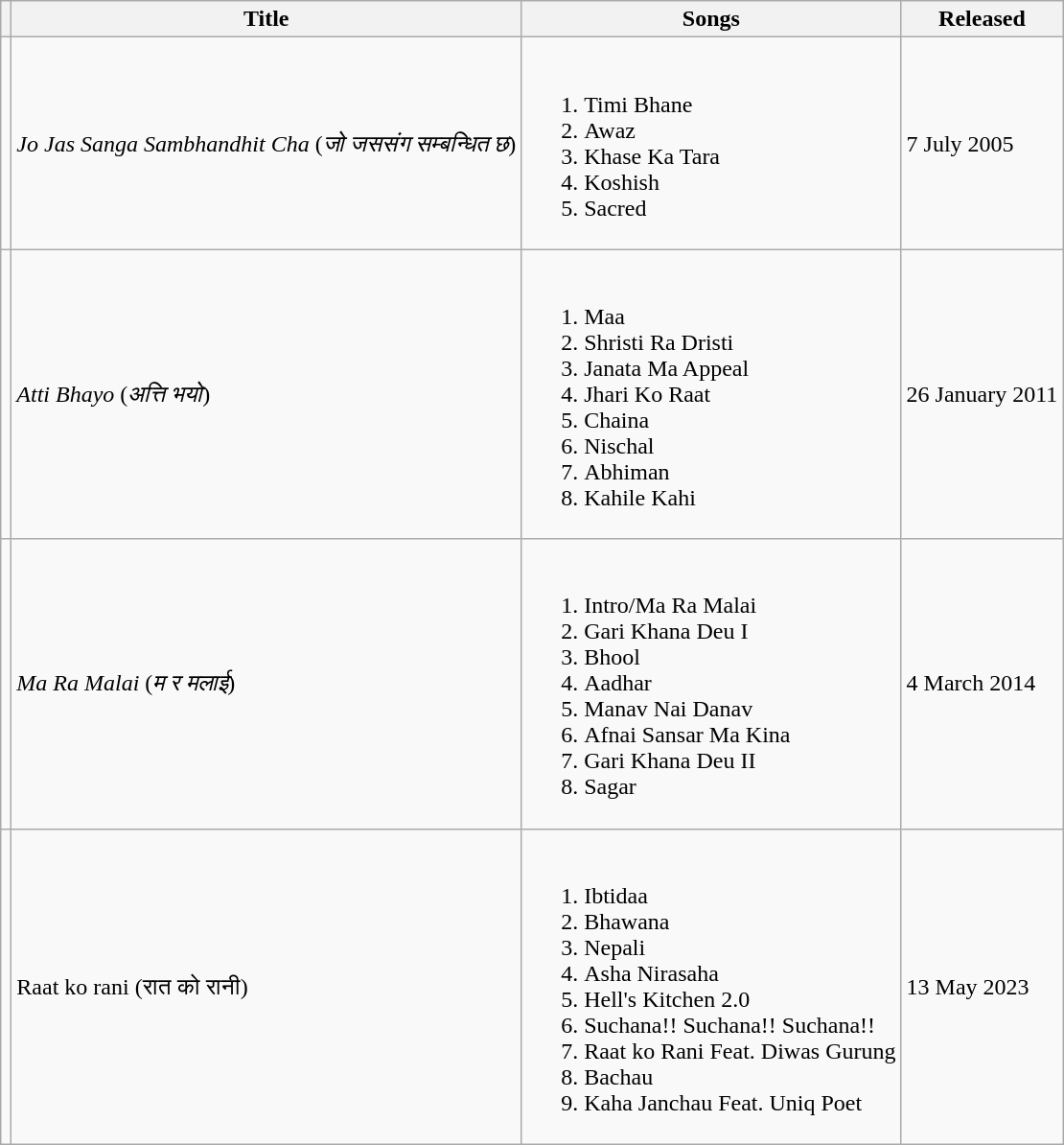<table class="wikitable">
<tr>
<th></th>
<th>Title</th>
<th>Songs</th>
<th>Released</th>
</tr>
<tr>
<td></td>
<td><em>Jo Jas Sanga Sambhandhit Cha</em> (<em>जो जससंग सम्बन्धित छ</em>)</td>
<td><br><ol><li>Timi Bhane</li><li>Awaz</li><li>Khase Ka Tara</li><li>Koshish</li><li>Sacred</li></ol></td>
<td>7 July 2005</td>
</tr>
<tr>
<td></td>
<td><em>Atti Bhayo</em> (<em>अत्ति भयो</em>)</td>
<td><br><ol><li>Maa</li><li>Shristi Ra Dristi</li><li>Janata Ma Appeal</li><li>Jhari Ko Raat</li><li>Chaina</li><li>Nischal</li><li>Abhiman</li><li>Kahile Kahi</li></ol></td>
<td>26 January 2011</td>
</tr>
<tr>
<td></td>
<td><em>Ma Ra Malai</em> (<em>म र मलाई</em>)</td>
<td><br><ol><li>Intro/Ma Ra Malai</li><li>Gari Khana Deu I</li><li>Bhool</li><li>Aadhar</li><li>Manav Nai Danav</li><li>Afnai Sansar Ma Kina</li><li>Gari Khana Deu II</li><li>Sagar</li></ol></td>
<td>4 March 2014</td>
</tr>
<tr>
<td></td>
<td>Raat ko rani (रात को रानी)</td>
<td><br><ol><li>Ibtidaa</li><li>Bhawana</li><li>Nepali</li><li>Asha Nirasaha</li><li>Hell's Kitchen 2.0</li><li>Suchana!! Suchana!! Suchana!!</li><li>Raat ko Rani Feat. Diwas Gurung</li><li>Bachau</li><li>Kaha Janchau Feat. Uniq Poet</li></ol></td>
<td>13 May 2023</td>
</tr>
</table>
